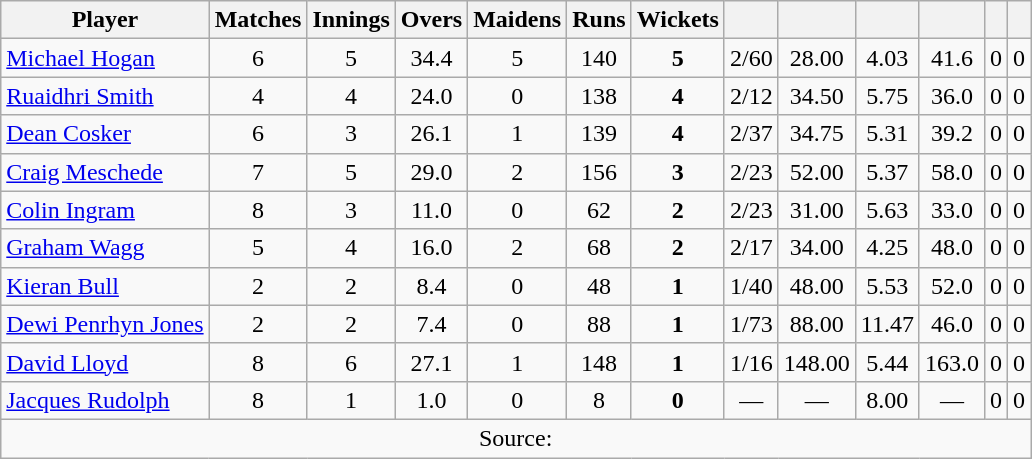<table class="wikitable" style="text-align:center">
<tr>
<th>Player</th>
<th>Matches</th>
<th>Innings</th>
<th>Overs</th>
<th>Maidens</th>
<th>Runs</th>
<th>Wickets</th>
<th></th>
<th></th>
<th></th>
<th></th>
<th></th>
<th></th>
</tr>
<tr>
<td align="left"><a href='#'>Michael Hogan</a></td>
<td>6</td>
<td>5</td>
<td>34.4</td>
<td>5</td>
<td>140</td>
<td><strong>5</strong></td>
<td>2/60</td>
<td>28.00</td>
<td>4.03</td>
<td>41.6</td>
<td>0</td>
<td>0</td>
</tr>
<tr>
<td align="left"><a href='#'>Ruaidhri Smith</a></td>
<td>4</td>
<td>4</td>
<td>24.0</td>
<td>0</td>
<td>138</td>
<td><strong>4</strong></td>
<td>2/12</td>
<td>34.50</td>
<td>5.75</td>
<td>36.0</td>
<td>0</td>
<td>0</td>
</tr>
<tr>
<td align="left"><a href='#'>Dean Cosker</a></td>
<td>6</td>
<td>3</td>
<td>26.1</td>
<td>1</td>
<td>139</td>
<td><strong>4</strong></td>
<td>2/37</td>
<td>34.75</td>
<td>5.31</td>
<td>39.2</td>
<td>0</td>
<td>0</td>
</tr>
<tr>
<td align="left"><a href='#'>Craig Meschede</a></td>
<td>7</td>
<td>5</td>
<td>29.0</td>
<td>2</td>
<td>156</td>
<td><strong>3</strong></td>
<td>2/23</td>
<td>52.00</td>
<td>5.37</td>
<td>58.0</td>
<td>0</td>
<td>0</td>
</tr>
<tr>
<td align="left"><a href='#'>Colin Ingram</a></td>
<td>8</td>
<td>3</td>
<td>11.0</td>
<td>0</td>
<td>62</td>
<td><strong>2</strong></td>
<td>2/23</td>
<td>31.00</td>
<td>5.63</td>
<td>33.0</td>
<td>0</td>
<td>0</td>
</tr>
<tr>
<td align="left"><a href='#'>Graham Wagg</a></td>
<td>5</td>
<td>4</td>
<td>16.0</td>
<td>2</td>
<td>68</td>
<td><strong>2</strong></td>
<td>2/17</td>
<td>34.00</td>
<td>4.25</td>
<td>48.0</td>
<td>0</td>
<td>0</td>
</tr>
<tr>
<td align="left"><a href='#'>Kieran Bull</a></td>
<td>2</td>
<td>2</td>
<td>8.4</td>
<td>0</td>
<td>48</td>
<td><strong>1</strong></td>
<td>1/40</td>
<td>48.00</td>
<td>5.53</td>
<td>52.0</td>
<td>0</td>
<td>0</td>
</tr>
<tr>
<td align="left"><a href='#'>Dewi Penrhyn Jones</a></td>
<td>2</td>
<td>2</td>
<td>7.4</td>
<td>0</td>
<td>88</td>
<td><strong>1</strong></td>
<td>1/73</td>
<td>88.00</td>
<td>11.47</td>
<td>46.0</td>
<td>0</td>
<td>0</td>
</tr>
<tr>
<td align="left"><a href='#'>David Lloyd</a></td>
<td>8</td>
<td>6</td>
<td>27.1</td>
<td>1</td>
<td>148</td>
<td><strong>1</strong></td>
<td>1/16</td>
<td>148.00</td>
<td>5.44</td>
<td>163.0</td>
<td>0</td>
<td>0</td>
</tr>
<tr>
<td align="left"><a href='#'>Jacques Rudolph</a></td>
<td>8</td>
<td>1</td>
<td>1.0</td>
<td>0</td>
<td>8</td>
<td><strong>0</strong></td>
<td>—</td>
<td>—</td>
<td>8.00</td>
<td>—</td>
<td>0</td>
<td>0</td>
</tr>
<tr>
<td colspan="14">Source:</td>
</tr>
</table>
